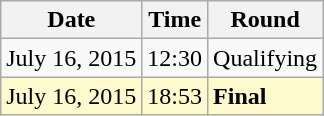<table class="wikitable">
<tr>
<th>Date</th>
<th>Time</th>
<th>Round</th>
</tr>
<tr>
<td>July 16, 2015</td>
<td>12:30</td>
<td>Qualifying</td>
</tr>
<tr style=background:lemonchiffon>
<td>July 16, 2015</td>
<td>18:53</td>
<td><strong>Final</strong></td>
</tr>
</table>
